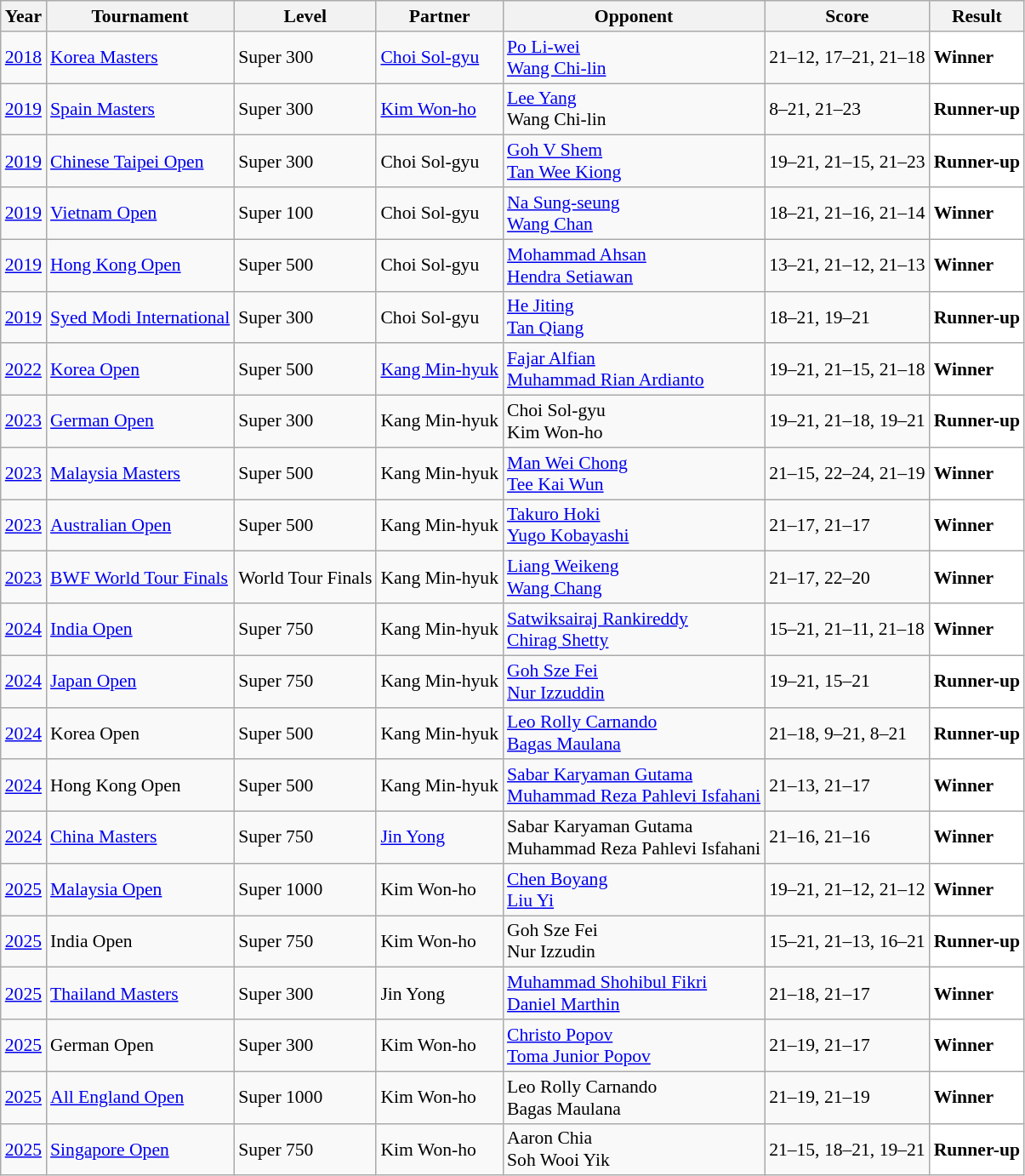<table class="sortable wikitable" style="font-size: 90%;">
<tr>
<th>Year</th>
<th>Tournament</th>
<th>Level</th>
<th>Partner</th>
<th>Opponent</th>
<th>Score</th>
<th>Result</th>
</tr>
<tr>
<td align="center"><a href='#'>2018</a></td>
<td align="left"><a href='#'>Korea Masters</a></td>
<td align="left">Super 300</td>
<td align="left"> <a href='#'>Choi Sol-gyu</a></td>
<td align="left"> <a href='#'>Po Li-wei</a><br> <a href='#'>Wang Chi-lin</a></td>
<td align="left">21–12, 17–21, 21–18</td>
<td style="text-align:left; background:white"> <strong>Winner</strong></td>
</tr>
<tr>
<td align="center"><a href='#'>2019</a></td>
<td align="left"><a href='#'>Spain Masters</a></td>
<td align="left">Super 300</td>
<td align="left"> <a href='#'>Kim Won-ho</a></td>
<td align="left"> <a href='#'>Lee Yang</a><br> Wang Chi-lin</td>
<td align="left">8–21, 21–23</td>
<td style="text-align:left; background:white"> <strong>Runner-up</strong></td>
</tr>
<tr>
<td align="center"><a href='#'>2019</a></td>
<td align="left"><a href='#'>Chinese Taipei Open</a></td>
<td align="left">Super 300</td>
<td align="left"> Choi Sol-gyu</td>
<td align="left"> <a href='#'>Goh V Shem</a><br> <a href='#'>Tan Wee Kiong</a></td>
<td align="left">19–21, 21–15, 21–23</td>
<td style="text-align:left; background:white"> <strong>Runner-up</strong></td>
</tr>
<tr>
<td align="center"><a href='#'>2019</a></td>
<td align="left"><a href='#'>Vietnam Open</a></td>
<td align="left">Super 100</td>
<td align="left"> Choi Sol-gyu</td>
<td align="left"> <a href='#'>Na Sung-seung</a><br> <a href='#'>Wang Chan</a></td>
<td align="left">18–21, 21–16, 21–14</td>
<td style="text-align:left; background:white"> <strong>Winner</strong></td>
</tr>
<tr>
<td align="center"><a href='#'>2019</a></td>
<td align="left"><a href='#'>Hong Kong Open</a></td>
<td align="left">Super 500</td>
<td align="left"> Choi Sol-gyu</td>
<td align="left"> <a href='#'>Mohammad Ahsan</a><br> <a href='#'>Hendra Setiawan</a></td>
<td align="left">13–21, 21–12, 21–13</td>
<td style="text-align:left; background:white"> <strong>Winner</strong></td>
</tr>
<tr>
<td align="center"><a href='#'>2019</a></td>
<td align="left"><a href='#'>Syed Modi International</a></td>
<td align="left">Super 300</td>
<td align="left"> Choi Sol-gyu</td>
<td align="left"> <a href='#'>He Jiting</a><br> <a href='#'>Tan Qiang</a></td>
<td align="left">18–21, 19–21</td>
<td style="text-align:left; background:white"> <strong>Runner-up</strong></td>
</tr>
<tr>
<td align="center"><a href='#'>2022</a></td>
<td align="left"><a href='#'>Korea Open</a></td>
<td align="left">Super 500</td>
<td align="left"> <a href='#'>Kang Min-hyuk</a></td>
<td align="left"> <a href='#'>Fajar Alfian</a><br> <a href='#'>Muhammad Rian Ardianto</a></td>
<td align="left">19–21, 21–15, 21–18</td>
<td style="text-align:left; background:white"> <strong>Winner</strong></td>
</tr>
<tr>
<td align="center"><a href='#'>2023</a></td>
<td align="left"><a href='#'>German Open</a></td>
<td align="left">Super 300</td>
<td align="left"> Kang Min-hyuk</td>
<td align="left"> Choi Sol-gyu<br> Kim Won-ho</td>
<td align="left">19–21, 21–18, 19–21</td>
<td style="text-align:left; background:white"> <strong>Runner-up</strong></td>
</tr>
<tr>
<td align="center"><a href='#'>2023</a></td>
<td align="left"><a href='#'>Malaysia Masters</a></td>
<td align="left">Super 500</td>
<td align="left"> Kang Min-hyuk</td>
<td align="left"> <a href='#'>Man Wei Chong</a><br> <a href='#'>Tee Kai Wun</a></td>
<td align="left">21–15, 22–24, 21–19</td>
<td style="text-align:left; background:white"> <strong>Winner</strong></td>
</tr>
<tr>
<td align="center"><a href='#'>2023</a></td>
<td align="left"><a href='#'>Australian Open</a></td>
<td align="left">Super 500</td>
<td align="left"> Kang Min-hyuk</td>
<td align="left"> <a href='#'>Takuro Hoki</a><br> <a href='#'>Yugo Kobayashi</a></td>
<td align="left">21–17, 21–17</td>
<td style="text-align:left; background:white"> <strong>Winner</strong></td>
</tr>
<tr>
<td align="center"><a href='#'>2023</a></td>
<td align="left"><a href='#'>BWF World Tour Finals</a></td>
<td align="left">World Tour Finals</td>
<td align="left"> Kang Min-hyuk</td>
<td align="left"> <a href='#'>Liang Weikeng</a><br> <a href='#'>Wang Chang</a></td>
<td align="left">21–17, 22–20</td>
<td style="text-align:left; background:white"> <strong>Winner</strong></td>
</tr>
<tr>
<td align="center"><a href='#'>2024</a></td>
<td align="left"><a href='#'>India Open</a></td>
<td align="left">Super 750</td>
<td align="left"> Kang Min-hyuk</td>
<td align="left"> <a href='#'>Satwiksairaj Rankireddy</a><br> <a href='#'>Chirag Shetty</a></td>
<td align="left">15–21, 21–11, 21–18</td>
<td style="text-align:left; background:white"> <strong>Winner</strong></td>
</tr>
<tr>
<td align="center"><a href='#'>2024</a></td>
<td align="left"><a href='#'>Japan Open</a></td>
<td align="left">Super 750</td>
<td align="left"> Kang Min-hyuk</td>
<td align="left"> <a href='#'>Goh Sze Fei</a><br> <a href='#'>Nur Izzuddin</a></td>
<td align="left">19–21, 15–21</td>
<td style="text-align:left; background:white"> <strong>Runner-up</strong></td>
</tr>
<tr>
<td align="center"><a href='#'>2024</a></td>
<td align="left">Korea Open</td>
<td align="left">Super 500</td>
<td align="left"> Kang Min-hyuk</td>
<td align="left"> <a href='#'>Leo Rolly Carnando</a><br> <a href='#'>Bagas Maulana</a></td>
<td align="left">21–18, 9–21, 8–21</td>
<td style="text-align:left; background:white"> <strong>Runner-up</strong></td>
</tr>
<tr>
<td align="center"><a href='#'>2024</a></td>
<td align="left">Hong Kong Open</td>
<td align="left">Super 500</td>
<td align="left"> Kang Min-hyuk</td>
<td align="left"> <a href='#'>Sabar Karyaman Gutama</a><br> <a href='#'>Muhammad Reza Pahlevi Isfahani</a></td>
<td align="left">21–13, 21–17</td>
<td style="text-align:left; background:white"> <strong>Winner</strong></td>
</tr>
<tr>
<td align="center"><a href='#'>2024</a></td>
<td align="left"><a href='#'>China Masters</a></td>
<td align="left">Super 750</td>
<td align="left"> <a href='#'>Jin Yong</a></td>
<td align="left"> Sabar Karyaman Gutama<br> Muhammad Reza Pahlevi Isfahani</td>
<td align="left">21–16, 21–16</td>
<td style="text-align:left; background:white"> <strong>Winner</strong></td>
</tr>
<tr>
<td align="center"><a href='#'>2025</a></td>
<td align="left"><a href='#'>Malaysia Open</a></td>
<td align="left">Super 1000</td>
<td align="left"> Kim Won-ho</td>
<td align="left"> <a href='#'>Chen Boyang</a><br> <a href='#'>Liu Yi</a></td>
<td align="left">19–21, 21–12, 21–12</td>
<td style="text-align:left; background: white"> <strong>Winner</strong></td>
</tr>
<tr>
<td align="center"><a href='#'>2025</a></td>
<td align="left">India Open</td>
<td align="left">Super 750</td>
<td align="left"> Kim Won-ho</td>
<td align="left"> Goh Sze Fei<br> Nur Izzudin</td>
<td align="left">15–21, 21–13, 16–21</td>
<td style="text-align:left; background:white"> <strong>Runner-up</strong></td>
</tr>
<tr>
<td align="center"><a href='#'>2025</a></td>
<td align="left"><a href='#'>Thailand Masters</a></td>
<td align="left">Super 300</td>
<td align="left"> Jin Yong</td>
<td align="left"> <a href='#'>Muhammad Shohibul Fikri</a><br> <a href='#'>Daniel Marthin</a></td>
<td align="left">21–18, 21–17</td>
<td style="text-align:left; background:white"> <strong>Winner</strong></td>
</tr>
<tr>
<td align="center"><a href='#'>2025</a></td>
<td align="left">German Open</td>
<td align="left">Super 300</td>
<td align="left"> Kim Won-ho</td>
<td align="left"> <a href='#'>Christo Popov</a><br> <a href='#'>Toma Junior Popov</a></td>
<td align="left">21–19, 21–17</td>
<td style="text-align:left; background:white"> <strong>Winner</strong></td>
</tr>
<tr>
<td align="center"><a href='#'>2025</a></td>
<td align="left"><a href='#'>All England Open</a></td>
<td align="left">Super 1000</td>
<td align="left"> Kim Won-ho</td>
<td align="left"> Leo Rolly Carnando<br> Bagas Maulana</td>
<td align="left">21–19, 21–19</td>
<td style="text-align:left; background: white"> <strong>Winner</strong></td>
</tr>
<tr>
<td align="center"><a href='#'>2025</a></td>
<td align="left"><a href='#'>Singapore Open</a></td>
<td align="left">Super 750</td>
<td align="left"> Kim Won-ho</td>
<td align="left"> Aaron Chia<br> Soh Wooi Yik</td>
<td align="left">21–15, 18–21, 19–21</td>
<td style="text-align:left; background: white"> <strong>Runner-up</strong></td>
</tr>
</table>
